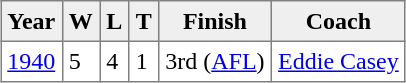<table class="toccolours" border="1" cellpadding="4" cellspacing="2" style="margin:1em auto; border-collapse: collapse;">
<tr bgcolor="#efefef">
<th>Year</th>
<th>W</th>
<th>L</th>
<th>T</th>
<th>Finish</th>
<th>Coach</th>
</tr>
<tr>
<td><a href='#'>1940</a></td>
<td>5</td>
<td>4</td>
<td>1</td>
<td>3rd (<a href='#'>AFL</a>)</td>
<td><a href='#'>Eddie Casey</a></td>
</tr>
</table>
